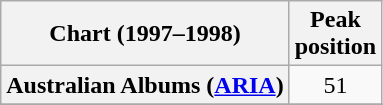<table class="wikitable sortable plainrowheaders">
<tr>
<th>Chart (1997–1998)</th>
<th>Peak<br>position</th>
</tr>
<tr>
<th scope="row">Australian Albums (<a href='#'>ARIA</a>)</th>
<td style="text-align:center;">51</td>
</tr>
<tr>
</tr>
<tr>
</tr>
<tr>
</tr>
</table>
